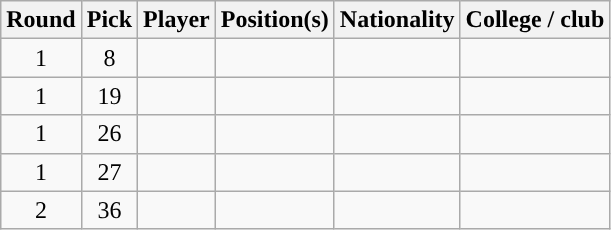<table class="wikitable sortable sortable">
<tr>
<th>Round</th>
<th>Pick</th>
<th>Player</th>
<th>Position(s)</th>
<th>Nationality</th>
<th>College / club</th>
</tr>
<tr style="text-align: center">
<td>1</td>
<td>8</td>
<td></td>
<td></td>
<td></td>
<td></td>
</tr>
<tr style="text-align: center">
<td>1</td>
<td>19</td>
<td></td>
<td></td>
<td></td>
<td></td>
</tr>
<tr style="text-align: center">
<td>1</td>
<td>26</td>
<td></td>
<td></td>
<td></td>
<td></td>
</tr>
<tr style="text-align: center">
<td>1</td>
<td>27</td>
<td></td>
<td></td>
<td></td>
<td></td>
</tr>
<tr style="text-align: center">
<td>2</td>
<td>36</td>
<td></td>
<td></td>
<td></td>
<td></td>
</tr>
</table>
